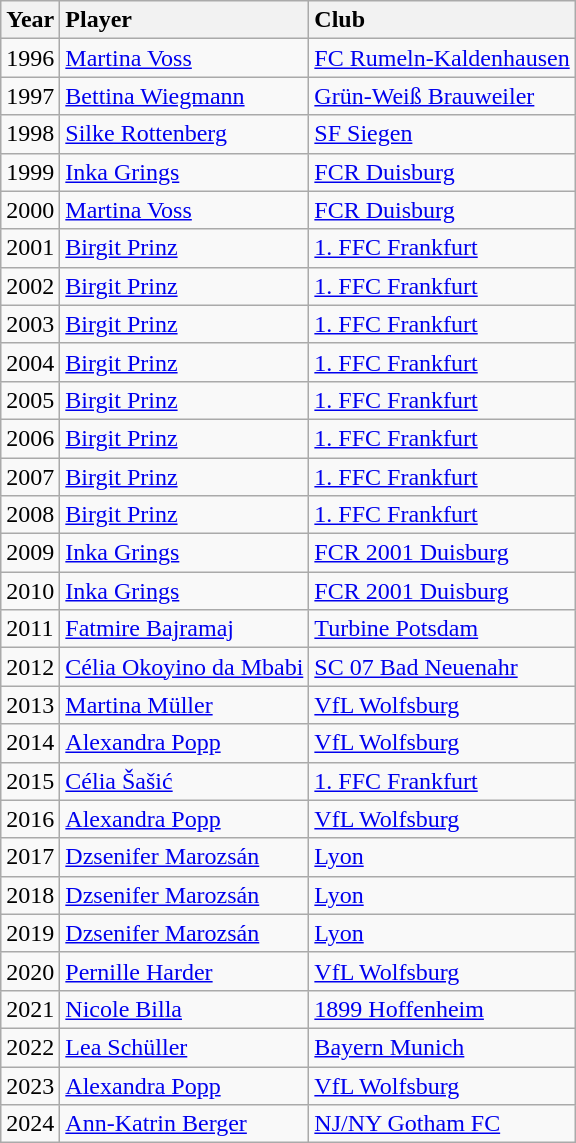<table class=wikitable>
<tr>
<th Style="text-align:left">Year</th>
<th Style="text-align:left">Player</th>
<th Style="text-align:left">Club</th>
</tr>
<tr>
<td>1996</td>
<td><a href='#'>Martina Voss</a></td>
<td><a href='#'>FC Rumeln-Kaldenhausen</a></td>
</tr>
<tr>
<td>1997</td>
<td><a href='#'>Bettina Wiegmann</a></td>
<td><a href='#'>Grün-Weiß Brauweiler</a></td>
</tr>
<tr>
<td>1998</td>
<td><a href='#'>Silke Rottenberg</a></td>
<td><a href='#'>SF Siegen</a></td>
</tr>
<tr>
<td>1999</td>
<td><a href='#'>Inka Grings</a></td>
<td><a href='#'>FCR Duisburg</a></td>
</tr>
<tr>
<td>2000</td>
<td><a href='#'>Martina Voss</a></td>
<td><a href='#'>FCR Duisburg</a></td>
</tr>
<tr>
<td>2001</td>
<td><a href='#'>Birgit Prinz</a></td>
<td><a href='#'>1. FFC Frankfurt</a></td>
</tr>
<tr>
<td>2002</td>
<td><a href='#'>Birgit Prinz</a></td>
<td><a href='#'>1. FFC Frankfurt</a></td>
</tr>
<tr>
<td>2003</td>
<td><a href='#'>Birgit Prinz</a></td>
<td><a href='#'>1. FFC Frankfurt</a></td>
</tr>
<tr>
<td>2004</td>
<td><a href='#'>Birgit Prinz</a></td>
<td><a href='#'>1. FFC Frankfurt</a></td>
</tr>
<tr>
<td>2005</td>
<td><a href='#'>Birgit Prinz</a></td>
<td><a href='#'>1. FFC Frankfurt</a></td>
</tr>
<tr>
<td>2006</td>
<td><a href='#'>Birgit Prinz</a></td>
<td><a href='#'>1. FFC Frankfurt</a></td>
</tr>
<tr>
<td>2007</td>
<td><a href='#'>Birgit Prinz</a></td>
<td><a href='#'>1. FFC Frankfurt</a></td>
</tr>
<tr>
<td>2008</td>
<td><a href='#'>Birgit Prinz</a></td>
<td><a href='#'>1. FFC Frankfurt</a></td>
</tr>
<tr>
<td>2009</td>
<td><a href='#'>Inka Grings</a></td>
<td><a href='#'>FCR 2001 Duisburg</a></td>
</tr>
<tr>
<td>2010</td>
<td><a href='#'>Inka Grings</a></td>
<td><a href='#'>FCR 2001 Duisburg</a></td>
</tr>
<tr>
<td>2011</td>
<td><a href='#'>Fatmire Bajramaj</a></td>
<td><a href='#'>Turbine Potsdam</a></td>
</tr>
<tr>
<td>2012</td>
<td><a href='#'>Célia Okoyino da Mbabi</a></td>
<td><a href='#'>SC 07 Bad Neuenahr</a></td>
</tr>
<tr>
<td>2013</td>
<td><a href='#'>Martina Müller</a></td>
<td><a href='#'>VfL Wolfsburg</a></td>
</tr>
<tr>
<td>2014</td>
<td><a href='#'>Alexandra Popp</a></td>
<td><a href='#'>VfL Wolfsburg</a></td>
</tr>
<tr>
<td>2015</td>
<td><a href='#'>Célia Šašić</a></td>
<td><a href='#'>1. FFC Frankfurt</a></td>
</tr>
<tr>
<td>2016</td>
<td><a href='#'>Alexandra Popp</a></td>
<td><a href='#'>VfL Wolfsburg</a></td>
</tr>
<tr>
<td>2017</td>
<td><a href='#'>Dzsenifer Marozsán</a></td>
<td> <a href='#'>Lyon</a></td>
</tr>
<tr>
<td>2018</td>
<td><a href='#'>Dzsenifer Marozsán</a></td>
<td> <a href='#'>Lyon</a></td>
</tr>
<tr>
<td>2019</td>
<td><a href='#'>Dzsenifer Marozsán</a></td>
<td> <a href='#'>Lyon</a></td>
</tr>
<tr>
<td>2020</td>
<td> <a href='#'>Pernille Harder</a></td>
<td><a href='#'>VfL Wolfsburg</a></td>
</tr>
<tr>
<td>2021</td>
<td> <a href='#'>Nicole Billa</a></td>
<td><a href='#'>1899 Hoffenheim</a></td>
</tr>
<tr>
<td>2022</td>
<td><a href='#'>Lea Schüller</a></td>
<td><a href='#'>Bayern Munich</a></td>
</tr>
<tr>
<td>2023</td>
<td><a href='#'>Alexandra Popp</a></td>
<td><a href='#'>VfL Wolfsburg</a></td>
</tr>
<tr>
<td>2024</td>
<td><a href='#'>Ann-Katrin Berger</a></td>
<td> <a href='#'>NJ/NY Gotham FC</a></td>
</tr>
</table>
